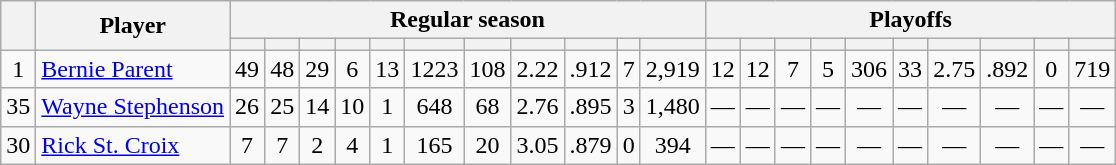<table class="wikitable plainrowheaders" style="text-align:center;">
<tr>
<th scope="col" rowspan="2"></th>
<th scope="col" rowspan="2">Player</th>
<th scope=colgroup colspan=11>Regular season</th>
<th scope=colgroup colspan=10>Playoffs</th>
</tr>
<tr>
<th scope="col"></th>
<th scope="col"></th>
<th scope="col"></th>
<th scope="col"></th>
<th scope="col"></th>
<th scope="col"></th>
<th scope="col"></th>
<th scope="col"></th>
<th scope="col"></th>
<th scope="col"></th>
<th scope="col"></th>
<th scope="col"></th>
<th scope="col"></th>
<th scope="col"></th>
<th scope="col"></th>
<th scope="col"></th>
<th scope="col"></th>
<th scope="col"></th>
<th scope="col"></th>
<th scope="col"></th>
<th scope="col"></th>
</tr>
<tr>
<td scope="row">1</td>
<td align="left"><a href='#'>Bernie Parent</a></td>
<td>49</td>
<td>48</td>
<td>29</td>
<td>6</td>
<td>13</td>
<td>1223</td>
<td>108</td>
<td>2.22</td>
<td>.912</td>
<td>7</td>
<td>2,919</td>
<td>12</td>
<td>12</td>
<td>7</td>
<td>5</td>
<td>306</td>
<td>33</td>
<td>2.75</td>
<td>.892</td>
<td>0</td>
<td>719</td>
</tr>
<tr>
<td scope="row">35</td>
<td align="left"><a href='#'>Wayne Stephenson</a></td>
<td>26</td>
<td>25</td>
<td>14</td>
<td>10</td>
<td>1</td>
<td>648</td>
<td>68</td>
<td>2.76</td>
<td>.895</td>
<td>3</td>
<td>1,480</td>
<td>—</td>
<td>—</td>
<td>—</td>
<td>—</td>
<td>—</td>
<td>—</td>
<td>—</td>
<td>—</td>
<td>—</td>
<td>—</td>
</tr>
<tr>
<td scope="row">30</td>
<td align="left"><a href='#'>Rick St. Croix</a></td>
<td>7</td>
<td>7</td>
<td>2</td>
<td>4</td>
<td>1</td>
<td>165</td>
<td>20</td>
<td>3.05</td>
<td>.879</td>
<td>0</td>
<td>394</td>
<td>—</td>
<td>—</td>
<td>—</td>
<td>—</td>
<td>—</td>
<td>—</td>
<td>—</td>
<td>—</td>
<td>—</td>
<td>—</td>
</tr>
</table>
